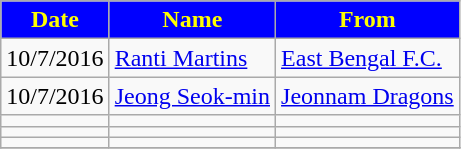<table class="wikitable sortable">
<tr>
<th style="background:Blue; color:Yellow;">Date</th>
<th style="background:Blue; color:Yellow;">Name</th>
<th style="background:Blue; color:Yellow;">From</th>
</tr>
<tr>
<td>10/7/2016</td>
<td> <a href='#'>Ranti Martins</a></td>
<td> <a href='#'>East Bengal F.C.</a></td>
</tr>
<tr>
<td>10/7/2016</td>
<td> <a href='#'>Jeong Seok-min</a></td>
<td> <a href='#'>Jeonnam Dragons</a></td>
</tr>
<tr>
<td></td>
<td></td>
<td></td>
</tr>
<tr>
<td></td>
<td></td>
<td></td>
</tr>
<tr>
<td></td>
<td></td>
<td></td>
</tr>
<tr>
</tr>
</table>
